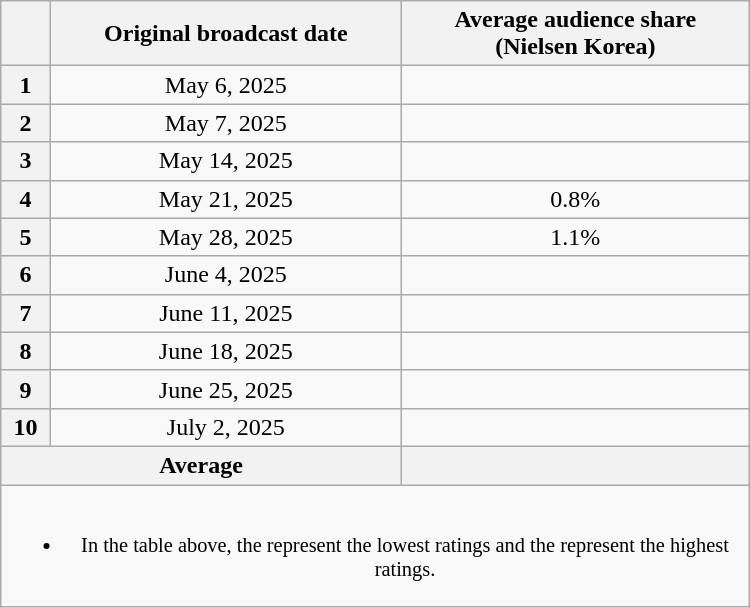<table class="wikitable" style="margin-left:auto; margin-right:auto; width:500px; text-align:center">
<tr>
<th scope="col"></th>
<th scope="col">Original broadcast date</th>
<th scope="col">Average audience share<br>(Nielsen Korea)</th>
</tr>
<tr>
<th scope="col">1</th>
<td>May 6, 2025</td>
<td><strong></strong> </td>
</tr>
<tr>
<th scope="col">2</th>
<td>May 7, 2025</td>
<td><strong></strong> </td>
</tr>
<tr>
<th scope="col">3</th>
<td>May 14, 2025</td>
<td><strong></strong> </td>
</tr>
<tr>
<th scope="col">4</th>
<td>May 21, 2025</td>
<td>0.8% </td>
</tr>
<tr>
<th scope="col">5</th>
<td>May 28, 2025</td>
<td>1.1% </td>
</tr>
<tr>
<th scope="col">6</th>
<td>June 4, 2025</td>
<td></td>
</tr>
<tr>
<th scope="col">7</th>
<td>June 11, 2025</td>
<td></td>
</tr>
<tr>
<th scope="col">8</th>
<td>June 18, 2025</td>
<td></td>
</tr>
<tr>
<th scope="col">9</th>
<td>June 25, 2025</td>
<td></td>
</tr>
<tr>
<th scope="col">10</th>
<td>July 2, 2025</td>
<td></td>
</tr>
<tr>
<th colspan="2" scope="col">Average</th>
<th scope="col"></th>
</tr>
<tr>
<td colspan="3" style="font-size:85%"><br><ul><li>In the table above, the <strong></strong> represent the lowest ratings and the <strong></strong> represent the highest ratings.</li></ul></td>
</tr>
</table>
